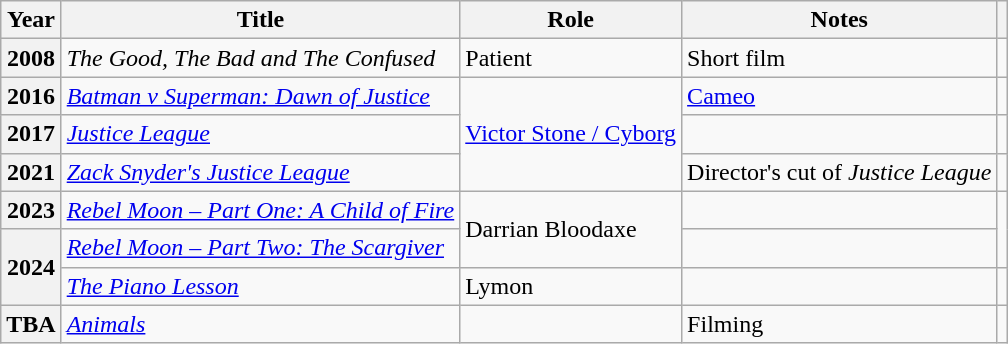<table class="wikitable sortable plainrowheaders">
<tr>
<th scope="col">Year</th>
<th scope="col">Title</th>
<th scope="col">Role</th>
<th scope="col" class="unsortable">Notes</th>
<th scope="col" class="unsortable"></th>
</tr>
<tr>
<th scope="row">2008</th>
<td><em>The Good, The Bad and The Confused</em></td>
<td>Patient</td>
<td>Short film</td>
<td align="center"></td>
</tr>
<tr>
<th scope="row">2016</th>
<td><em><a href='#'>Batman v Superman: Dawn of Justice</a></em></td>
<td rowspan="3"><a href='#'>Victor Stone / Cyborg</a></td>
<td><a href='#'>Cameo</a></td>
<td align="center"></td>
</tr>
<tr>
<th scope="row">2017</th>
<td><em><a href='#'>Justice League</a></em></td>
<td></td>
<td align="center"></td>
</tr>
<tr>
<th scope="row">2021</th>
<td><em><a href='#'>Zack Snyder's Justice League</a></em></td>
<td>Director's cut of <em>Justice League</em></td>
<td align="center"></td>
</tr>
<tr>
<th scope="row">2023</th>
<td><em><a href='#'>Rebel Moon – Part One: A Child of Fire</a></em></td>
<td rowspan="2">Darrian Bloodaxe</td>
<td></td>
<td rowspan="2" align="center"></td>
</tr>
<tr>
<th scope="row" rowspan="2">2024</th>
<td><em><a href='#'>Rebel Moon – Part Two: The Scargiver</a></em></td>
<td></td>
</tr>
<tr>
<td><em><a href='#'>The Piano Lesson</a></em></td>
<td>Lymon</td>
<td></td>
<td align="center"></td>
</tr>
<tr>
<th scope="row">TBA</th>
<td><em><a href='#'>Animals</a></em></td>
<td></td>
<td>Filming</td>
<td align="center"></td>
</tr>
</table>
